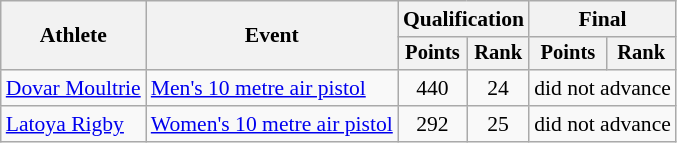<table class="wikitable" style="font-size:90%">
<tr>
<th rowspan=2>Athlete</th>
<th rowspan=2>Event</th>
<th colspan=2>Qualification</th>
<th colspan=2>Final</th>
</tr>
<tr style="font-size:95%">
<th>Points</th>
<th>Rank</th>
<th>Points</th>
<th>Rank</th>
</tr>
<tr align=center>
<td align=left><a href='#'>Dovar Moultrie</a></td>
<td align=left><a href='#'>Men's 10 metre air pistol</a></td>
<td>440</td>
<td>24</td>
<td colspan=2>did not advance</td>
</tr>
<tr align=center>
<td align=left><a href='#'>Latoya Rigby</a></td>
<td align=left><a href='#'>Women's 10 metre air pistol</a></td>
<td>292</td>
<td>25</td>
<td colspan=2>did not advance</td>
</tr>
</table>
